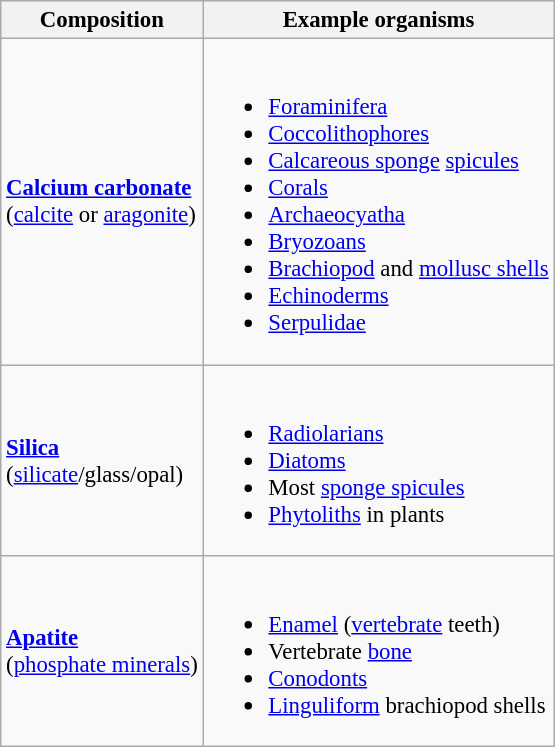<table class="wikitable" style="font-size:95%">
<tr>
<th>Composition</th>
<th>Example organisms</th>
</tr>
<tr align="left">
<td><strong><a href='#'>Calcium carbonate</a></strong><br>(<a href='#'>calcite</a> or <a href='#'>aragonite</a>)</td>
<td><br><ul><li><a href='#'>Foraminifera</a></li><li><a href='#'>Coccolithophores</a></li><li><a href='#'>Calcareous sponge</a> <a href='#'>spicules</a></li><li><a href='#'>Corals</a></li><li><a href='#'>Archaeocyatha</a></li><li><a href='#'>Bryozoans</a></li><li><a href='#'>Brachiopod</a> and <a href='#'>mollusc shells</a></li><li><a href='#'>Echinoderms</a></li><li><a href='#'>Serpulidae</a></li></ul></td>
</tr>
<tr align="left">
<td><strong><a href='#'>Silica</a></strong><br>(<a href='#'>silicate</a>/glass/opal)</td>
<td><br><ul><li><a href='#'>Radiolarians</a></li><li><a href='#'>Diatoms</a></li><li>Most <a href='#'>sponge spicules</a></li><li><a href='#'>Phytoliths</a> in plants</li></ul></td>
</tr>
<tr align="left">
<td><strong><a href='#'>Apatite</a></strong><br>(<a href='#'>phosphate minerals</a>)</td>
<td><br><ul><li><a href='#'>Enamel</a> (<a href='#'>vertebrate</a> teeth)</li><li>Vertebrate <a href='#'>bone</a></li><li><a href='#'>Conodonts</a></li><li><a href='#'>Linguliform</a> brachiopod shells</li></ul></td>
</tr>
</table>
